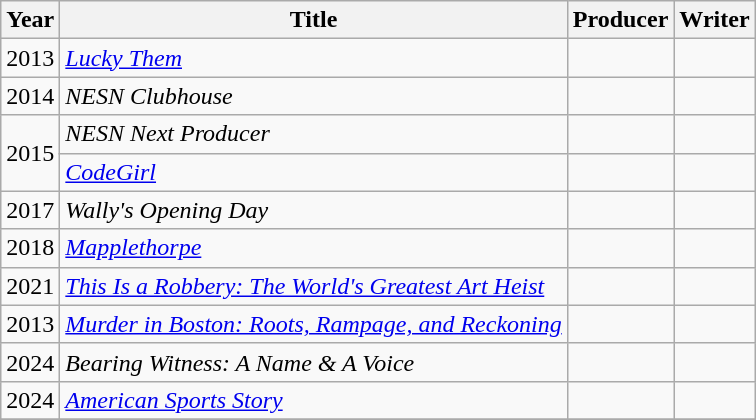<table class="wikitable">
<tr>
<th>Year</th>
<th>Title</th>
<th>Producer</th>
<th>Writer</th>
</tr>
<tr>
<td>2013</td>
<td><em><a href='#'>Lucky Them</a></em></td>
<td></td>
<td></td>
</tr>
<tr>
<td>2014</td>
<td><em>NESN Clubhouse</em></td>
<td></td>
<td></td>
</tr>
<tr>
<td rowspan="2">2015</td>
<td><em>NESN Next Producer</em></td>
<td></td>
<td></td>
</tr>
<tr>
<td><em><a href='#'>CodeGirl</a></em></td>
<td></td>
<td></td>
</tr>
<tr>
<td>2017</td>
<td><em>Wally's Opening Day</em></td>
<td></td>
<td></td>
</tr>
<tr>
<td>2018</td>
<td><em><a href='#'>Mapplethorpe</a></em></td>
<td></td>
<td></td>
</tr>
<tr>
<td>2021</td>
<td><em><a href='#'>This Is a Robbery: The World's Greatest Art Heist</a></em></td>
<td></td>
<td></td>
</tr>
<tr>
<td>2013</td>
<td><em><a href='#'>Murder in Boston: Roots, Rampage, and Reckoning</a></em></td>
<td></td>
<td></td>
</tr>
<tr>
<td>2024</td>
<td><em>Bearing Witness: A Name & A Voice</em></td>
<td></td>
<td></td>
</tr>
<tr>
<td>2024</td>
<td><em><a href='#'>American Sports Story</a></em></td>
<td></td>
<td></td>
</tr>
<tr>
</tr>
</table>
